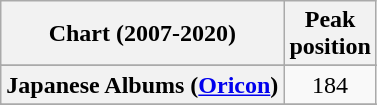<table class="wikitable sortable plainrowheaders">
<tr>
<th>Chart (2007-2020)</th>
<th>Peak<br>position</th>
</tr>
<tr>
</tr>
<tr>
</tr>
<tr>
</tr>
<tr>
<th scope="row">Japanese Albums (<a href='#'>Oricon</a>)</th>
<td align="center">184</td>
</tr>
<tr>
</tr>
<tr>
</tr>
<tr>
</tr>
<tr>
</tr>
<tr>
</tr>
<tr>
</tr>
</table>
